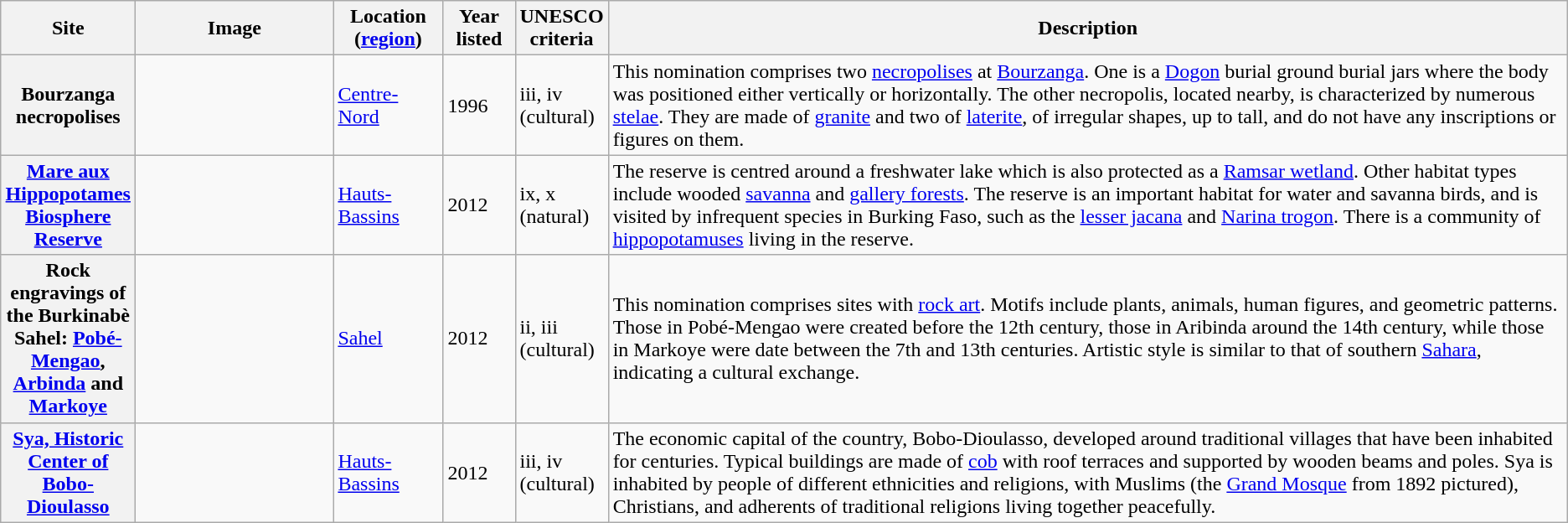<table class="wikitable sortable plainrowheaders">
<tr>
<th style="width:100px;" scope="col">Site</th>
<th class="unsortable" style="width:150px;" scope="col">Image</th>
<th style="width:80px;" scope="col">Location (<a href='#'>region</a>)</th>
<th style="width:50px;" scope="col">Year listed</th>
<th style="width:60px;" scope="col">UNESCO criteria</th>
<th scope="col" class="unsortable">Description</th>
</tr>
<tr>
<th scope="row">Bourzanga necropolises</th>
<td></td>
<td><a href='#'>Centre-Nord</a></td>
<td>1996</td>
<td>iii, iv (cultural)</td>
<td>This nomination comprises two <a href='#'>necropolises</a> at <a href='#'>Bourzanga</a>. One is a <a href='#'>Dogon</a> burial ground burial jars where the body was positioned either vertically or horizontally. The other necropolis, located nearby, is characterized by numerous <a href='#'>stelae</a>. They are made of <a href='#'>granite</a> and two of <a href='#'>laterite</a>, of irregular shapes, up to  tall, and do not have any inscriptions or figures on them.</td>
</tr>
<tr>
<th scope="row"><a href='#'>Mare aux Hippopotames Biosphere Reserve</a></th>
<td></td>
<td><a href='#'>Hauts-Bassins</a></td>
<td>2012</td>
<td>ix, x (natural)</td>
<td>The reserve is centred around a freshwater lake which is also protected as a <a href='#'>Ramsar wetland</a>. Other habitat types include wooded <a href='#'>savanna</a> and <a href='#'>gallery forests</a>. The reserve is an important habitat for water and savanna birds, and is visited by infrequent species in Burking Faso, such as the <a href='#'>lesser jacana</a> and <a href='#'>Narina trogon</a>. There is a community of <a href='#'>hippopotamuses</a> living in the reserve.</td>
</tr>
<tr>
<th scope="row">Rock engravings of the Burkinabè Sahel: <a href='#'>Pobé-Mengao</a>, <a href='#'>Arbinda</a> and <a href='#'>Markoye</a></th>
<td></td>
<td><a href='#'>Sahel</a></td>
<td>2012</td>
<td>ii, iii (cultural)</td>
<td>This nomination comprises sites with <a href='#'>rock art</a>. Motifs include plants, animals, human figures, and geometric patterns. Those in Pobé-Mengao were created before the 12th century, those in Aribinda around the 14th century, while those in Markoye were date between the 7th and 13th centuries. Artistic style is similar to that of southern <a href='#'>Sahara</a>, indicating a cultural exchange.</td>
</tr>
<tr>
<th scope="row"><a href='#'>Sya, Historic Center of Bobo-Dioulasso</a></th>
<td></td>
<td><a href='#'>Hauts-Bassins</a></td>
<td>2012</td>
<td>iii, iv (cultural)</td>
<td>The economic capital of the country, Bobo-Dioulasso, developed around traditional villages that have been inhabited for centuries. Typical buildings are made of <a href='#'>cob</a> with roof terraces and supported by wooden beams and poles. Sya is inhabited by people of different ethnicities and religions, with Muslims (the <a href='#'>Grand Mosque</a> from 1892 pictured), Christians, and adherents of traditional religions living together peacefully.</td>
</tr>
</table>
